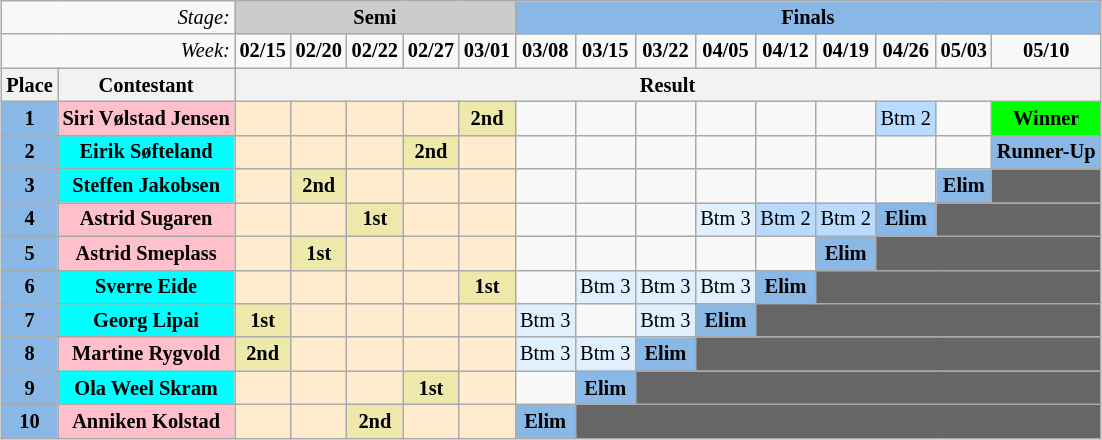<table class="wikitable" style="margin:1em auto; text-align:center; font-size:85%">
<tr>
<td align="right" colspan=2><em>Stage:</em></td>
<td bgcolor="CCCCCC" colspan=5><strong>Semi</strong></td>
<td bgcolor="8AB8E6" colspan=9><strong>Finals</strong></td>
</tr>
<tr>
<td align="right" colspan=2><em>Week:</em></td>
<td><strong>02/15</strong></td>
<td><strong>02/20</strong></td>
<td><strong>02/22</strong></td>
<td><strong>02/27</strong></td>
<td><strong>03/01</strong></td>
<td><strong>03/08</strong></td>
<td><strong>03/15</strong></td>
<td><strong>03/22</strong></td>
<td><strong>04/05</strong></td>
<td><strong>04/12</strong></td>
<td><strong>04/19</strong></td>
<td><strong>04/26</strong></td>
<td><strong>05/03</strong></td>
<td><strong>05/10</strong></td>
</tr>
<tr>
<th>Place</th>
<th>Contestant</th>
<th align="center" colspan=17>Result</th>
</tr>
<tr>
<td bgcolor="#8AB8E6"><strong>1</strong></td>
<td bgcolor="pink"><strong>Siri Vølstad Jensen</strong></td>
<td bgcolor="#FFEBCD"></td>
<td bgcolor="#FFEBCD"></td>
<td bgcolor="#FFEBCD"></td>
<td bgcolor="#FFEBCD"></td>
<td bgcolor="palegoldenrod" align="center"><strong>2nd</strong></td>
<td></td>
<td></td>
<td></td>
<td></td>
<td></td>
<td></td>
<td bgcolor="B8DBFF">Btm 2</td>
<td></td>
<td bgcolor="lime"><strong>Winner</strong></td>
</tr>
<tr>
<td bgcolor="#8AB8E6"><strong>2</strong></td>
<td bgcolor="cyan"><strong>Eirik Søfteland</strong></td>
<td bgcolor="#FFEBCD"></td>
<td bgcolor="#FFEBCD"></td>
<td bgcolor="#FFEBCD"></td>
<td bgcolor="palegoldenrod" align="center"><strong>2nd</strong></td>
<td bgcolor="#FFEBCD"></td>
<td></td>
<td></td>
<td></td>
<td></td>
<td></td>
<td></td>
<td></td>
<td></td>
<td bgcolor=8AB8E6><strong>Runner-Up</strong></td>
</tr>
<tr>
<td bgcolor="#8AB8E6"><strong>3</strong></td>
<td bgcolor="cyan"><strong>Steffen Jakobsen</strong></td>
<td bgcolor="#FFEBCD"></td>
<td bgcolor="palegoldenrod" align="center"><strong>2nd</strong></td>
<td bgcolor="#FFEBCD"></td>
<td bgcolor="#FFEBCD"></td>
<td bgcolor="#FFEBCD"></td>
<td></td>
<td></td>
<td></td>
<td></td>
<td></td>
<td></td>
<td></td>
<td bgcolor=8AB8E6><strong>Elim</strong></td>
<td bgcolor="666666"></td>
</tr>
<tr>
<td bgcolor="#8AB8E6"><strong>4</strong></td>
<td bgcolor="pink"><strong>Astrid Sugaren</strong></td>
<td bgcolor="#FFEBCD"></td>
<td bgcolor="#FFEBCD"></td>
<td bgcolor="palegoldenrod" align="center"><strong>1st</strong></td>
<td bgcolor="#FFEBCD"></td>
<td bgcolor="#FFEBCD"></td>
<td></td>
<td></td>
<td></td>
<td bgcolor="E0F0FF">Btm 3</td>
<td bgcolor="B8DBFF">Btm 2</td>
<td bgcolor="B8DBFF">Btm 2</td>
<td bgcolor="8AB8E6"><strong>Elim</strong></td>
<td colspan="2" bgcolor="666666"></td>
</tr>
<tr>
<td bgcolor="#8AB8E6"><strong>5</strong></td>
<td bgcolor="pink"><strong>Astrid Smeplass</strong></td>
<td bgcolor="#FFEBCD"></td>
<td bgcolor="palegoldenrod" align="center"><strong>1st</strong></td>
<td bgcolor="#FFEBCD"></td>
<td bgcolor="#FFEBCD"></td>
<td bgcolor="#FFEBCD"></td>
<td></td>
<td></td>
<td></td>
<td></td>
<td></td>
<td bgcolor="8AB8E6"><strong>Elim</strong></td>
<td colspan="3" bgcolor="666666"></td>
</tr>
<tr>
<td bgcolor="#8AB8E6"><strong>6</strong></td>
<td bgcolor="cyan"><strong>Sverre Eide</strong></td>
<td bgcolor="#FFEBCD"></td>
<td bgcolor="#FFEBCD"></td>
<td bgcolor="#FFEBCD"></td>
<td bgcolor="#FFEBCD"></td>
<td bgcolor="palegoldenrod" align="center"><strong>1st</strong></td>
<td></td>
<td bgcolor="E0F0FF">Btm 3</td>
<td bgcolor="E0F0FF">Btm 3</td>
<td bgcolor="E0F0FF">Btm 3</td>
<td bgcolor="8AB8E6"><strong>Elim</strong></td>
<td colspan="4" bgcolor="666666"></td>
</tr>
<tr>
<td bgcolor="#8AB8E6"><strong>7</strong></td>
<td bgcolor="cyan"><strong>Georg Lipai</strong></td>
<td bgcolor="palegoldenrod" align="center"><strong>1st</strong></td>
<td bgcolor="#FFEBCD"></td>
<td bgcolor="#FFEBCD"></td>
<td bgcolor="#FFEBCD"></td>
<td bgcolor="#FFEBCD"></td>
<td bgcolor="E0F0FF">Btm 3</td>
<td></td>
<td bgcolor="E0F0FF">Btm 3</td>
<td bgcolor="8AB8E6"><strong>Elim</strong></td>
<td colspan="5" bgcolor="666666"></td>
</tr>
<tr>
<td bgcolor="#8AB8E6"><strong>8</strong></td>
<td bgcolor="pink"><strong>Martine Rygvold</strong></td>
<td bgcolor="palegoldenrod" align="center"><strong>2nd</strong></td>
<td bgcolor="#FFEBCD"></td>
<td bgcolor="#FFEBCD"></td>
<td bgcolor="#FFEBCD"></td>
<td bgcolor="#FFEBCD"></td>
<td bgcolor="E0F0FF">Btm 3</td>
<td bgcolor="E0F0FF">Btm 3</td>
<td bgcolor="8AB8E6"><strong>Elim</strong></td>
<td colspan="6" bgcolor="666666"></td>
</tr>
<tr>
<td bgcolor="#8AB8E6"><strong>9</strong></td>
<td bgcolor="cyan"><strong>Ola Weel Skram</strong></td>
<td bgcolor="#FFEBCD"></td>
<td bgcolor="#FFEBCD"></td>
<td bgcolor="#FFEBCD"></td>
<td bgcolor="palegoldenrod" align="center"><strong>1st</strong></td>
<td bgcolor="#FFEBCD"></td>
<td></td>
<td bgcolor="8AB8E6"><strong>Elim</strong></td>
<td colspan="7" bgcolor="666666"></td>
</tr>
<tr>
<td bgcolor="#8AB8E6"><strong>10</strong></td>
<td bgcolor="pink"><strong>Anniken Kolstad</strong></td>
<td bgcolor="#FFEBCD"></td>
<td bgcolor="#FFEBCD"></td>
<td bgcolor="palegoldenrod" align="center"><strong>2nd</strong></td>
<td bgcolor="#FFEBCD"></td>
<td bgcolor="#FFEBCD"></td>
<td bgcolor="8AB8E6"><strong>Elim</strong></td>
<td colspan="8" bgcolor="666666"></td>
</tr>
</table>
